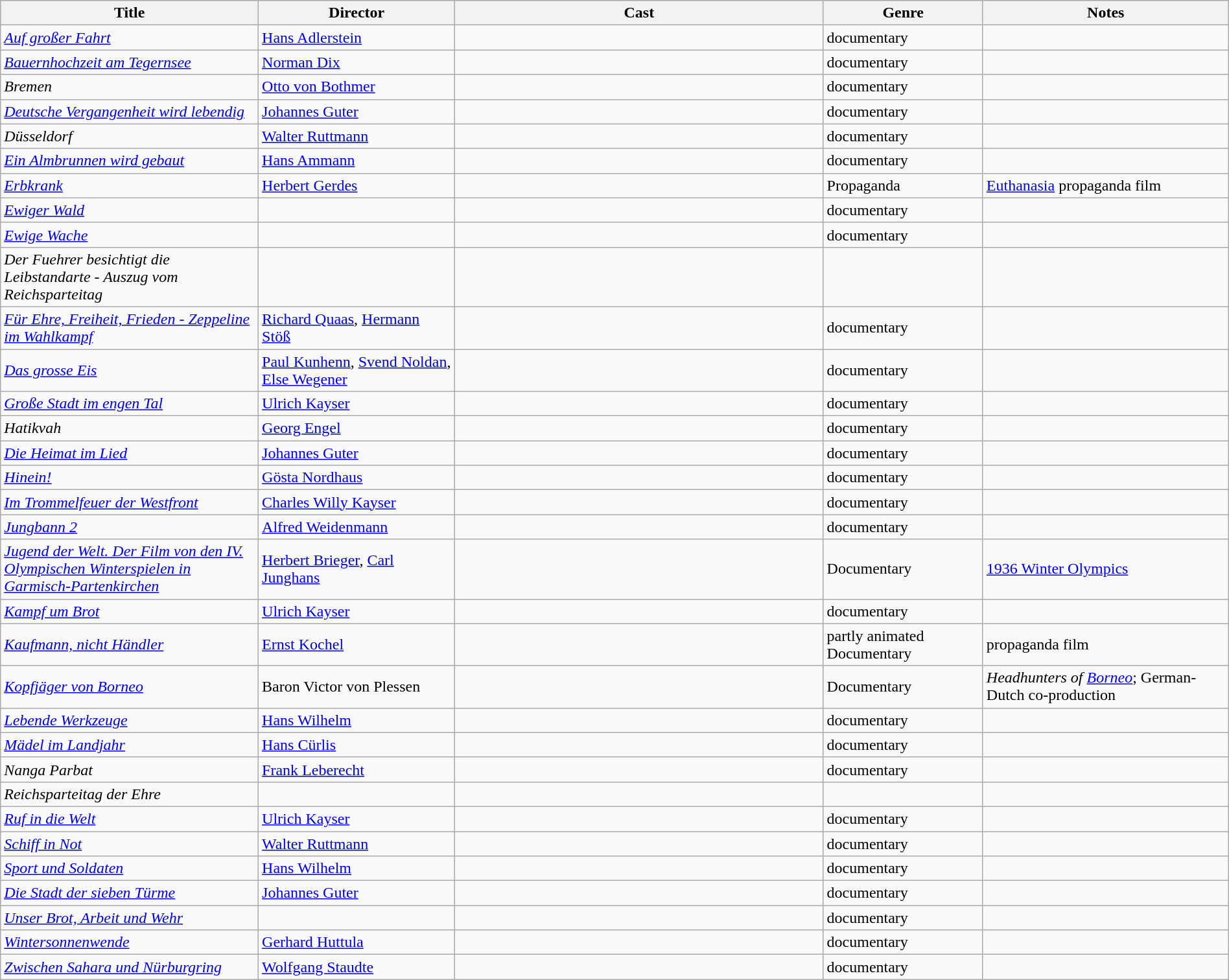<table class="wikitable" style="width:100%;">
<tr>
<th style="width:21%;">Title</th>
<th style="width:16%;">Director</th>
<th style="width:30%;">Cast</th>
<th style="width:13%;">Genre</th>
<th style="width:20%;">Notes</th>
</tr>
<tr>
<td><em><a href='#'>Auf großer Fahrt</a></em></td>
<td><a href='#'>Hans Adlerstein</a></td>
<td></td>
<td>documentary</td>
<td></td>
</tr>
<tr>
<td><em><a href='#'>Bauernhochzeit am Tegernsee</a></em></td>
<td><a href='#'>Norman Dix</a></td>
<td></td>
<td>documentary</td>
<td></td>
</tr>
<tr>
<td><em>Bremen</em></td>
<td><a href='#'>Otto von Bothmer</a></td>
<td></td>
<td>documentary</td>
<td></td>
</tr>
<tr>
<td><em><a href='#'>Deutsche Vergangenheit wird lebendig</a></em></td>
<td><a href='#'>Johannes Guter</a></td>
<td></td>
<td>documentary</td>
<td></td>
</tr>
<tr>
<td><em>Düsseldorf</em></td>
<td><a href='#'>Walter Ruttmann</a></td>
<td></td>
<td>documentary</td>
<td></td>
</tr>
<tr>
<td><em><a href='#'>Ein Almbrunnen wird gebaut </a></em></td>
<td><a href='#'>Hans Ammann</a></td>
<td></td>
<td>documentary</td>
<td></td>
</tr>
<tr>
<td><em><a href='#'>Erbkrank</a></em></td>
<td><a href='#'>Herbert Gerdes</a></td>
<td></td>
<td>Propaganda</td>
<td><a href='#'>Euthanasia</a> propaganda film</td>
</tr>
<tr>
<td><em><a href='#'>Ewiger Wald</a></em></td>
<td></td>
<td></td>
<td>documentary</td>
<td></td>
</tr>
<tr>
<td><em><a href='#'>Ewige Wache</a></em></td>
<td></td>
<td></td>
<td>documentary</td>
<td></td>
</tr>
<tr>
<td><em>Der Fuehrer besichtigt die Leibstandarte - Auszug vom Reichsparteitag</em></td>
<td></td>
<td></td>
<td></td>
<td></td>
</tr>
<tr>
<td><em><a href='#'>Für Ehre, Freiheit, Frieden - Zeppeline im Wahlkampf</a></em></td>
<td><a href='#'>Richard Quaas</a>, <a href='#'>Hermann Stöß</a></td>
<td></td>
<td>documentary</td>
<td></td>
</tr>
<tr>
<td><em><a href='#'>Das grosse Eis</a></em></td>
<td><a href='#'>Paul Kunhenn</a>, <a href='#'>Svend Noldan</a>, <a href='#'>Else Wegener</a></td>
<td></td>
<td>documentary</td>
<td></td>
</tr>
<tr>
<td><em><a href='#'>Große Stadt im engen Tal</a></em></td>
<td><a href='#'>Ulrich Kayser</a></td>
<td></td>
<td>documentary</td>
<td></td>
</tr>
<tr>
<td><em>Hatikvah</em></td>
<td><a href='#'>Georg Engel</a></td>
<td></td>
<td>documentary</td>
<td></td>
</tr>
<tr>
<td><em><a href='#'>Die Heimat im Lied</a></em></td>
<td><a href='#'>Johannes Guter</a></td>
<td></td>
<td>documentary</td>
<td></td>
</tr>
<tr>
<td><em><a href='#'>Hinein!</a></em></td>
<td><a href='#'>Gösta Nordhaus</a></td>
<td></td>
<td>documentary</td>
<td></td>
</tr>
<tr>
<td><em><a href='#'>Im Trommelfeuer der Westfront</a></em></td>
<td><a href='#'>Charles Willy Kayser</a></td>
<td></td>
<td>documentary</td>
<td></td>
</tr>
<tr>
<td><em><a href='#'>Jungbann 2</a></em></td>
<td><a href='#'>Alfred Weidenmann</a></td>
<td></td>
<td>documentary</td>
<td></td>
</tr>
<tr>
<td><em><a href='#'>Jugend der Welt. Der Film von den IV. Olympischen Winterspielen in Garmisch-Partenkirchen</a></em></td>
<td><a href='#'>Herbert Brieger</a>, <a href='#'>Carl Junghans</a></td>
<td></td>
<td>Documentary</td>
<td><a href='#'>1936 Winter Olympics</a></td>
</tr>
<tr>
<td><em><a href='#'>Kampf um Brot</a></em></td>
<td><a href='#'>Ulrich Kayser</a></td>
<td></td>
<td>documentary</td>
<td></td>
</tr>
<tr>
<td><em><a href='#'>Kaufmann, nicht Händler</a></em></td>
<td><a href='#'>Ernst Kochel</a></td>
<td></td>
<td>partly animated Documentary</td>
<td>propaganda film </td>
</tr>
<tr>
<td><em><a href='#'>Kopfjäger von Borneo</a></em></td>
<td>Baron Victor von Plessen</td>
<td></td>
<td>Documentary</td>
<td><em>Headhunters of <a href='#'>Borneo</a></em>; German-Dutch co-production</td>
</tr>
<tr>
<td><em><a href='#'>Lebende Werkzeuge</a></em></td>
<td><a href='#'>Hans Wilhelm</a></td>
<td></td>
<td>documentary</td>
<td></td>
</tr>
<tr>
<td><em><a href='#'>Mädel im Landjahr</a></em></td>
<td><a href='#'>Hans Cürlis</a></td>
<td></td>
<td>documentary</td>
<td></td>
</tr>
<tr>
<td><em>Nanga Parbat</em></td>
<td><a href='#'>Frank Leberecht</a></td>
<td></td>
<td>documentary</td>
<td></td>
</tr>
<tr>
<td><em>Reichsparteitag der Ehre </em></td>
<td></td>
<td></td>
<td></td>
<td></td>
</tr>
<tr>
<td><em><a href='#'>Ruf in die Welt</a></em></td>
<td><a href='#'>Ulrich Kayser</a></td>
<td></td>
<td>documentary</td>
<td></td>
</tr>
<tr>
<td><em><a href='#'>Schiff in Not</a></em></td>
<td><a href='#'>Walter Ruttmann</a></td>
<td></td>
<td>documentary</td>
<td></td>
</tr>
<tr>
<td><em><a href='#'>Sport und Soldaten</a></em></td>
<td><a href='#'>Hans Wilhelm</a></td>
<td></td>
<td>documentary</td>
<td></td>
</tr>
<tr>
<td><em><a href='#'>Die Stadt der sieben Türme</a></em></td>
<td><a href='#'>Johannes Guter</a></td>
<td></td>
<td>documentary</td>
<td></td>
</tr>
<tr>
<td><em><a href='#'>Unser Brot, Arbeit und Wehr</a></em></td>
<td></td>
<td></td>
<td>documentary</td>
<td></td>
</tr>
<tr>
<td><em><a href='#'>Wintersonnenwende </a></em></td>
<td><a href='#'>Gerhard Huttula</a></td>
<td></td>
<td>documentary</td>
<td></td>
</tr>
<tr>
<td><em><a href='#'>Zwischen Sahara und Nürburgring </a></em></td>
<td><a href='#'>Wolfgang Staudte</a></td>
<td></td>
<td>documentary</td>
<td></td>
</tr>
</table>
